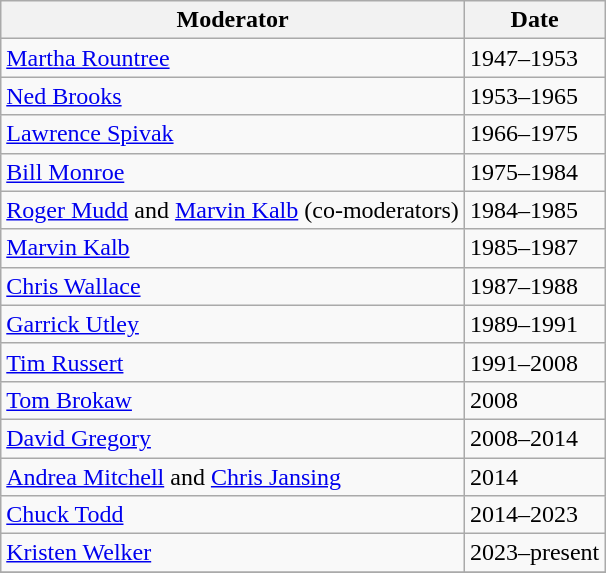<table class="wikitable">
<tr>
<th>Moderator</th>
<th>Date</th>
</tr>
<tr>
<td><a href='#'>Martha Rountree</a></td>
<td>1947–1953</td>
</tr>
<tr>
<td><a href='#'>Ned Brooks</a></td>
<td>1953–1965</td>
</tr>
<tr>
<td><a href='#'>Lawrence Spivak</a></td>
<td>1966–1975</td>
</tr>
<tr>
<td><a href='#'>Bill Monroe</a></td>
<td>1975–1984</td>
</tr>
<tr>
<td><a href='#'>Roger Mudd</a> and <a href='#'>Marvin Kalb</a> (co-moderators)</td>
<td>1984–1985</td>
</tr>
<tr>
<td><a href='#'>Marvin Kalb</a></td>
<td>1985–1987</td>
</tr>
<tr>
<td><a href='#'>Chris Wallace</a></td>
<td>1987–1988</td>
</tr>
<tr>
<td><a href='#'>Garrick Utley</a></td>
<td>1989–1991</td>
</tr>
<tr>
<td><a href='#'>Tim Russert</a></td>
<td>1991–2008</td>
</tr>
<tr>
<td><a href='#'>Tom Brokaw</a></td>
<td>2008</td>
</tr>
<tr>
<td><a href='#'>David Gregory</a></td>
<td>2008–2014</td>
</tr>
<tr>
<td><a href='#'>Andrea Mitchell</a> and <a href='#'>Chris Jansing</a></td>
<td>2014</td>
</tr>
<tr>
<td><a href='#'>Chuck Todd</a></td>
<td>2014–2023</td>
</tr>
<tr>
<td><a href='#'>Kristen Welker</a></td>
<td>2023–present</td>
</tr>
<tr>
</tr>
</table>
